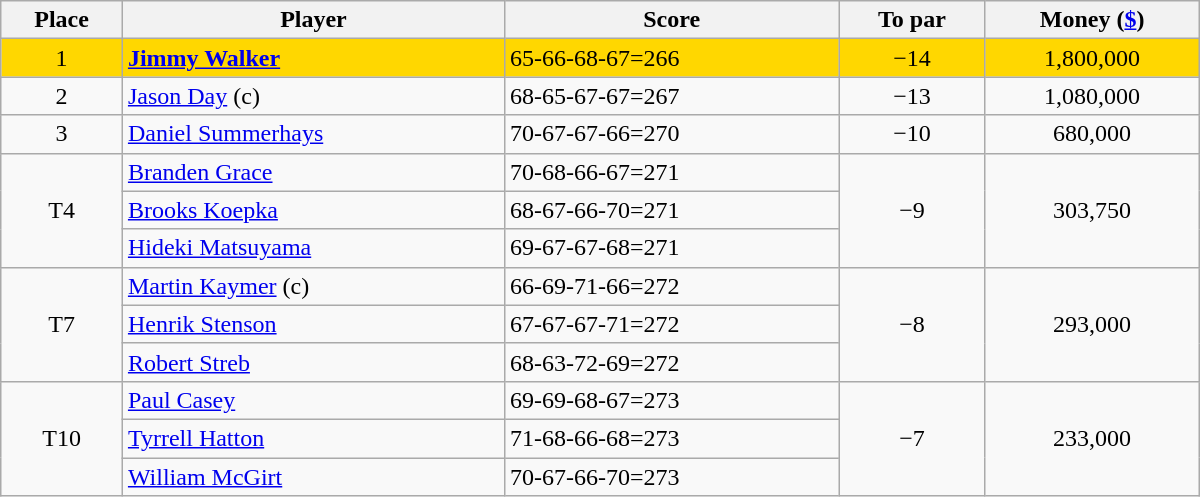<table class="wikitable" style="width:50em; margin-bottom:0">
<tr>
<th>Place</th>
<th>Player</th>
<th>Score</th>
<th>To par</th>
<th>Money (<a href='#'>$</a>)</th>
</tr>
<tr style="background:gold">
<td align=center>1</td>
<td> <strong><a href='#'>Jimmy Walker</a></strong></td>
<td>65-66-68-67=266</td>
<td align=center>−14</td>
<td align=center>1,800,000</td>
</tr>
<tr>
<td align=center>2</td>
<td> <a href='#'>Jason Day</a> (c)</td>
<td>68-65-67-67=267</td>
<td align=center>−13</td>
<td align=center>1,080,000</td>
</tr>
<tr>
<td align=center>3</td>
<td> <a href='#'>Daniel Summerhays</a></td>
<td>70-67-67-66=270</td>
<td align=center>−10</td>
<td align=center>680,000</td>
</tr>
<tr>
<td rowspan=3 align=center>T4</td>
<td> <a href='#'>Branden Grace</a></td>
<td>70-68-66-67=271</td>
<td rowspan=3 align=center>−9</td>
<td rowspan=3 align=center>303,750</td>
</tr>
<tr>
<td> <a href='#'>Brooks Koepka</a></td>
<td>68-67-66-70=271</td>
</tr>
<tr>
<td> <a href='#'>Hideki Matsuyama</a></td>
<td>69-67-67-68=271</td>
</tr>
<tr>
<td rowspan=3 align=center>T7</td>
<td> <a href='#'>Martin Kaymer</a> (c)</td>
<td>66-69-71-66=272</td>
<td rowspan=3 align=center>−8</td>
<td rowspan=3 align=center>293,000</td>
</tr>
<tr>
<td> <a href='#'>Henrik Stenson</a></td>
<td>67-67-67-71=272</td>
</tr>
<tr>
<td> <a href='#'>Robert Streb</a></td>
<td>68-63-72-69=272</td>
</tr>
<tr>
<td rowspan=3 align=center>T10</td>
<td> <a href='#'>Paul Casey</a></td>
<td>69-69-68-67=273</td>
<td rowspan=3 align=center>−7</td>
<td rowspan=3 align=center>233,000</td>
</tr>
<tr>
<td> <a href='#'>Tyrrell Hatton</a></td>
<td>71-68-66-68=273</td>
</tr>
<tr>
<td> <a href='#'>William McGirt</a></td>
<td>70-67-66-70=273</td>
</tr>
</table>
